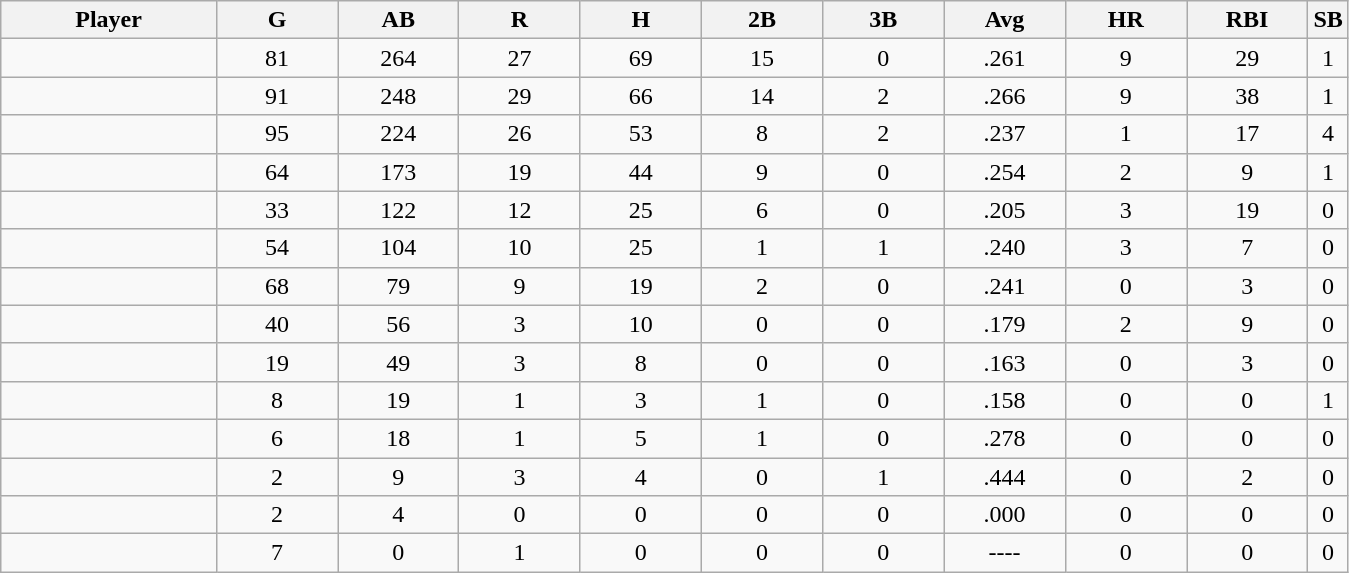<table class="wikitable sortable">
<tr>
<th bgcolor="#DDDDFF" width="16%">Player</th>
<th bgcolor="#DDDDFF" width="9%">G</th>
<th bgcolor="#DDDDFF" width="9%">AB</th>
<th bgcolor="#DDDDFF" width="9%">R</th>
<th bgcolor="#DDDDFF" width="9%">H</th>
<th bgcolor="#DDDDFF" width="9%">2B</th>
<th bgcolor="#DDDDFF" width="9%">3B</th>
<th bgcolor="#DDDDFF" width="9%">Avg</th>
<th bgcolor="#DDDDFF" width="9%">HR</th>
<th bgcolor="#DDDDFF" width="9%">RBI</th>
<th bgcolor="#DDDDFF" width="9%">SB</th>
</tr>
<tr align="center">
<td></td>
<td>81</td>
<td>264</td>
<td>27</td>
<td>69</td>
<td>15</td>
<td>0</td>
<td>.261</td>
<td>9</td>
<td>29</td>
<td>1</td>
</tr>
<tr align="center">
<td></td>
<td>91</td>
<td>248</td>
<td>29</td>
<td>66</td>
<td>14</td>
<td>2</td>
<td>.266</td>
<td>9</td>
<td>38</td>
<td>1</td>
</tr>
<tr align="center">
<td></td>
<td>95</td>
<td>224</td>
<td>26</td>
<td>53</td>
<td>8</td>
<td>2</td>
<td>.237</td>
<td>1</td>
<td>17</td>
<td>4</td>
</tr>
<tr align="center">
<td></td>
<td>64</td>
<td>173</td>
<td>19</td>
<td>44</td>
<td>9</td>
<td>0</td>
<td>.254</td>
<td>2</td>
<td>9</td>
<td>1</td>
</tr>
<tr align="center">
<td></td>
<td>33</td>
<td>122</td>
<td>12</td>
<td>25</td>
<td>6</td>
<td>0</td>
<td>.205</td>
<td>3</td>
<td>19</td>
<td>0</td>
</tr>
<tr align="center">
<td></td>
<td>54</td>
<td>104</td>
<td>10</td>
<td>25</td>
<td>1</td>
<td>1</td>
<td>.240</td>
<td>3</td>
<td>7</td>
<td>0</td>
</tr>
<tr align="center">
<td></td>
<td>68</td>
<td>79</td>
<td>9</td>
<td>19</td>
<td>2</td>
<td>0</td>
<td>.241</td>
<td>0</td>
<td>3</td>
<td>0</td>
</tr>
<tr align="center">
<td></td>
<td>40</td>
<td>56</td>
<td>3</td>
<td>10</td>
<td>0</td>
<td>0</td>
<td>.179</td>
<td>2</td>
<td>9</td>
<td>0</td>
</tr>
<tr align="center">
<td></td>
<td>19</td>
<td>49</td>
<td>3</td>
<td>8</td>
<td>0</td>
<td>0</td>
<td>.163</td>
<td>0</td>
<td>3</td>
<td>0</td>
</tr>
<tr align="center">
<td></td>
<td>8</td>
<td>19</td>
<td>1</td>
<td>3</td>
<td>1</td>
<td>0</td>
<td>.158</td>
<td>0</td>
<td>0</td>
<td>1</td>
</tr>
<tr align="center">
<td></td>
<td>6</td>
<td>18</td>
<td>1</td>
<td>5</td>
<td>1</td>
<td>0</td>
<td>.278</td>
<td>0</td>
<td>0</td>
<td>0</td>
</tr>
<tr align="center">
<td></td>
<td>2</td>
<td>9</td>
<td>3</td>
<td>4</td>
<td>0</td>
<td>1</td>
<td>.444</td>
<td>0</td>
<td>2</td>
<td>0</td>
</tr>
<tr align="center">
<td></td>
<td>2</td>
<td>4</td>
<td>0</td>
<td>0</td>
<td>0</td>
<td>0</td>
<td>.000</td>
<td>0</td>
<td>0</td>
<td>0</td>
</tr>
<tr align="center">
<td></td>
<td>7</td>
<td>0</td>
<td>1</td>
<td>0</td>
<td>0</td>
<td>0</td>
<td>----</td>
<td>0</td>
<td>0</td>
<td>0</td>
</tr>
</table>
